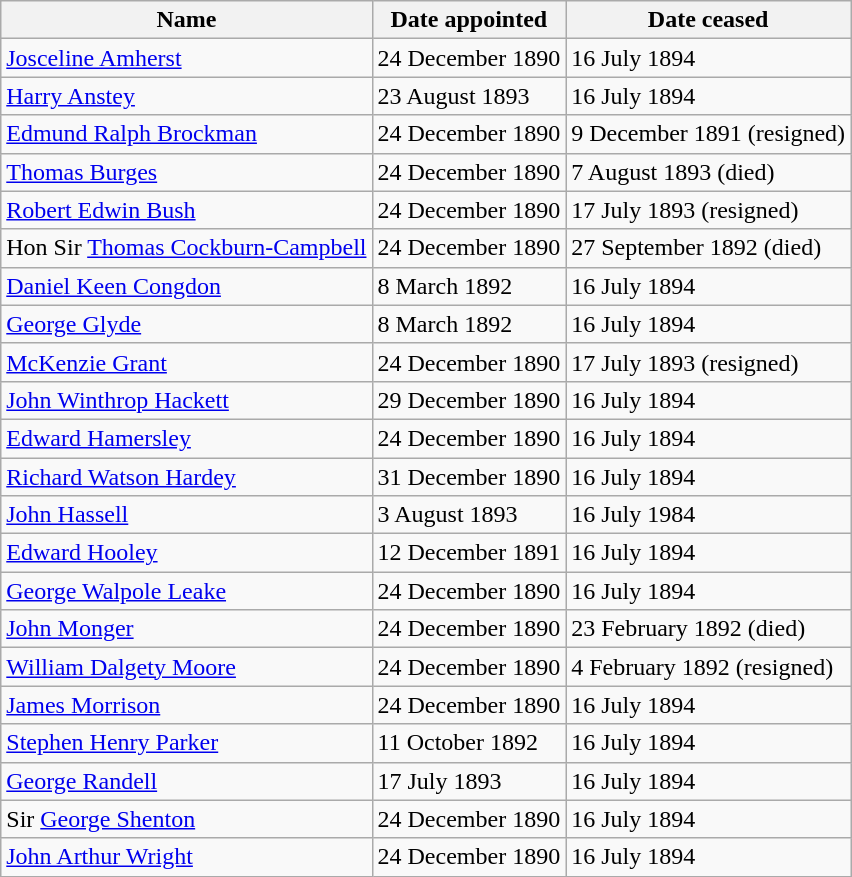<table class="wikitable sortable">
<tr>
<th>Name</th>
<th>Date appointed</th>
<th>Date ceased</th>
</tr>
<tr>
<td><a href='#'>Josceline Amherst</a></td>
<td>24 December 1890</td>
<td>16 July 1894</td>
</tr>
<tr>
<td><a href='#'>Harry Anstey</a></td>
<td>23 August 1893</td>
<td>16 July 1894</td>
</tr>
<tr>
<td><a href='#'>Edmund Ralph Brockman</a></td>
<td>24 December 1890</td>
<td>9 December 1891 (resigned)</td>
</tr>
<tr>
<td><a href='#'>Thomas Burges</a></td>
<td>24 December 1890</td>
<td>7 August 1893 (died)</td>
</tr>
<tr>
<td><a href='#'>Robert Edwin Bush</a></td>
<td>24 December 1890</td>
<td>17 July 1893 (resigned)</td>
</tr>
<tr>
<td>Hon Sir <a href='#'>Thomas Cockburn-Campbell</a></td>
<td>24 December 1890</td>
<td>27 September 1892 (died)</td>
</tr>
<tr>
<td><a href='#'>Daniel Keen Congdon</a></td>
<td>8 March 1892</td>
<td>16 July 1894</td>
</tr>
<tr>
<td><a href='#'>George Glyde</a></td>
<td>8 March 1892</td>
<td>16 July 1894</td>
</tr>
<tr>
<td><a href='#'>McKenzie Grant</a></td>
<td>24 December 1890</td>
<td>17 July 1893 (resigned)</td>
</tr>
<tr>
<td><a href='#'>John Winthrop Hackett</a></td>
<td>29 December 1890</td>
<td>16 July 1894</td>
</tr>
<tr>
<td><a href='#'>Edward Hamersley</a></td>
<td>24 December 1890</td>
<td>16 July 1894</td>
</tr>
<tr>
<td><a href='#'>Richard Watson Hardey</a></td>
<td>31 December 1890</td>
<td>16 July 1894</td>
</tr>
<tr>
<td><a href='#'>John Hassell</a></td>
<td>3 August 1893</td>
<td>16 July 1984</td>
</tr>
<tr>
<td><a href='#'>Edward Hooley</a></td>
<td>12 December 1891</td>
<td>16 July 1894</td>
</tr>
<tr>
<td><a href='#'>George Walpole Leake</a></td>
<td>24 December 1890</td>
<td>16 July 1894</td>
</tr>
<tr>
<td><a href='#'>John Monger</a></td>
<td>24 December 1890</td>
<td>23 February 1892 (died)</td>
</tr>
<tr>
<td><a href='#'>William Dalgety Moore</a></td>
<td>24 December 1890</td>
<td>4 February 1892 (resigned)</td>
</tr>
<tr>
<td><a href='#'>James Morrison</a></td>
<td>24 December 1890</td>
<td>16 July 1894</td>
</tr>
<tr>
<td><a href='#'>Stephen Henry Parker</a></td>
<td>11 October 1892</td>
<td>16 July 1894</td>
</tr>
<tr>
<td><a href='#'>George Randell</a></td>
<td>17 July 1893</td>
<td>16 July 1894</td>
</tr>
<tr>
<td>Sir <a href='#'>George Shenton</a></td>
<td>24 December 1890</td>
<td>16 July 1894</td>
</tr>
<tr>
<td><a href='#'>John Arthur Wright</a></td>
<td>24 December 1890</td>
<td>16 July 1894</td>
</tr>
</table>
